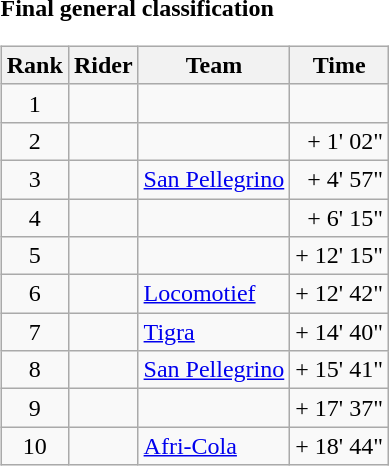<table>
<tr>
<td><strong>Final general classification</strong><br><table class="wikitable">
<tr>
<th scope="col">Rank</th>
<th scope="col">Rider</th>
<th scope="col">Team</th>
<th scope="col">Time</th>
</tr>
<tr>
<td style="text-align:center;">1</td>
<td></td>
<td></td>
<td style="text-align:right;"></td>
</tr>
<tr>
<td style="text-align:center;">2</td>
<td></td>
<td></td>
<td style="text-align:right;">+ 1' 02"</td>
</tr>
<tr>
<td style="text-align:center;">3</td>
<td></td>
<td><a href='#'>San Pellegrino</a></td>
<td style="text-align:right;">+ 4' 57"</td>
</tr>
<tr>
<td style="text-align:center;">4</td>
<td></td>
<td></td>
<td style="text-align:right;">+ 6' 15"</td>
</tr>
<tr>
<td style="text-align:center;">5</td>
<td></td>
<td></td>
<td style="text-align:right;">+ 12' 15"</td>
</tr>
<tr>
<td style="text-align:center;">6</td>
<td></td>
<td><a href='#'>Locomotief</a></td>
<td style="text-align:right;">+ 12' 42"</td>
</tr>
<tr>
<td style="text-align:center;">7</td>
<td></td>
<td><a href='#'>Tigra</a></td>
<td style="text-align:right;">+ 14' 40"</td>
</tr>
<tr>
<td style="text-align:center;">8</td>
<td></td>
<td><a href='#'>San Pellegrino</a></td>
<td style="text-align:right;">+ 15' 41"</td>
</tr>
<tr>
<td style="text-align:center;">9</td>
<td></td>
<td></td>
<td style="text-align:right;">+ 17' 37"</td>
</tr>
<tr>
<td style="text-align:center;">10</td>
<td></td>
<td><a href='#'>Afri-Cola</a></td>
<td style="text-align:right;">+ 18' 44"</td>
</tr>
</table>
</td>
</tr>
</table>
